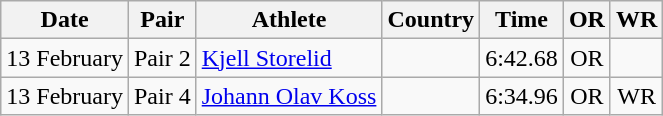<table class="wikitable" style="text-align:center">
<tr>
<th>Date</th>
<th>Pair</th>
<th>Athlete</th>
<th>Country</th>
<th>Time</th>
<th>OR</th>
<th>WR</th>
</tr>
<tr>
<td>13 February</td>
<td>Pair 2</td>
<td align=left><a href='#'>Kjell Storelid</a></td>
<td align=left></td>
<td>6:42.68</td>
<td>OR</td>
<td></td>
</tr>
<tr>
<td>13 February</td>
<td>Pair 4</td>
<td align=left><a href='#'>Johann Olav Koss</a></td>
<td align=left></td>
<td>6:34.96</td>
<td>OR</td>
<td>WR</td>
</tr>
</table>
